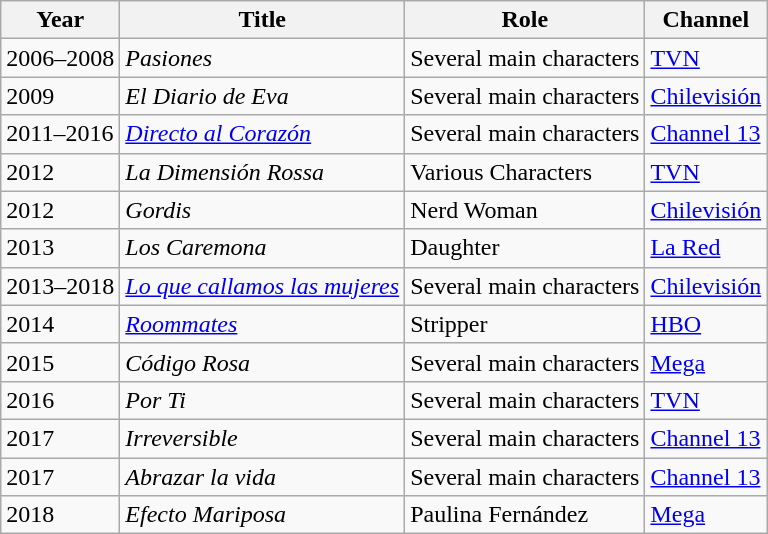<table class="wikitable">
<tr>
<th>Year</th>
<th>Title</th>
<th>Role</th>
<th>Channel</th>
</tr>
<tr>
<td>2006–2008</td>
<td><em>Pasiones</em></td>
<td>Several main characters</td>
<td><a href='#'>TVN</a></td>
</tr>
<tr>
<td>2009</td>
<td><em>El Diario de Eva</em></td>
<td>Several main characters</td>
<td><a href='#'>Chilevisión</a></td>
</tr>
<tr>
<td>2011–2016</td>
<td><em><a href='#'>Directo al Corazón</a></em></td>
<td>Several main characters</td>
<td><a href='#'>Channel 13</a></td>
</tr>
<tr>
<td>2012</td>
<td><em>La Dimensión Rossa</em></td>
<td>Various Characters</td>
<td><a href='#'>TVN</a></td>
</tr>
<tr>
<td>2012</td>
<td><em>Gordis</em></td>
<td>Nerd Woman</td>
<td><a href='#'>Chilevisión</a></td>
</tr>
<tr>
<td>2013</td>
<td><em>Los Caremona</em></td>
<td>Daughter</td>
<td><a href='#'>La Red</a></td>
</tr>
<tr>
<td>2013–2018</td>
<td><em><a href='#'>Lo que callamos las mujeres</a></em></td>
<td>Several main characters</td>
<td><a href='#'>Chilevisión</a></td>
</tr>
<tr>
<td>2014</td>
<td><em><a href='#'>Roommates</a></em></td>
<td>Stripper</td>
<td><a href='#'>HBO</a></td>
</tr>
<tr>
<td>2015</td>
<td><em>Código Rosa</em></td>
<td>Several main characters</td>
<td><a href='#'>Mega</a></td>
</tr>
<tr>
<td>2016</td>
<td><em>Por Ti</em></td>
<td>Several main characters</td>
<td><a href='#'>TVN</a></td>
</tr>
<tr>
<td>2017</td>
<td><em>Irreversible</em></td>
<td>Several main characters</td>
<td><a href='#'>Channel 13</a></td>
</tr>
<tr>
<td>2017</td>
<td><em>Abrazar la vida</em></td>
<td>Several main characters</td>
<td><a href='#'>Channel 13</a></td>
</tr>
<tr>
<td>2018</td>
<td><em>Efecto Mariposa</em></td>
<td>Paulina Fernández</td>
<td><a href='#'>Mega</a></td>
</tr>
</table>
